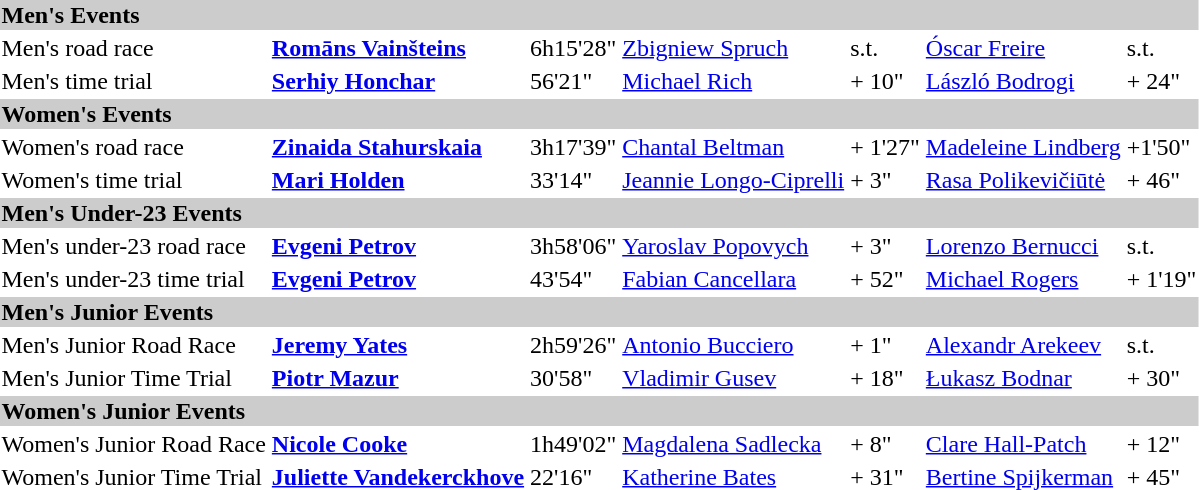<table>
<tr bgcolor="#cccccc">
<td colspan=7><strong>Men's Events</strong></td>
</tr>
<tr>
<td>Men's road race <br></td>
<td><strong><a href='#'>Romāns Vainšteins</a></strong><br><small></small></td>
<td>6h15'28"</td>
<td><a href='#'>Zbigniew Spruch</a><br><small></small></td>
<td>s.t.</td>
<td><a href='#'>Óscar Freire</a><br><small></small></td>
<td>s.t.</td>
</tr>
<tr>
<td>Men's time trial<br></td>
<td><strong><a href='#'>Serhiy Honchar</a></strong><br><small></small></td>
<td>56'21"</td>
<td><a href='#'>Michael Rich</a><br><small></small></td>
<td>+ 10"</td>
<td><a href='#'>László Bodrogi</a><br><small></small></td>
<td>+ 24"</td>
</tr>
<tr bgcolor="#cccccc">
<td colspan=7><strong>Women's Events</strong></td>
</tr>
<tr>
<td>Women's road race<br></td>
<td><strong><a href='#'>Zinaida Stahurskaia</a></strong><br><small></small></td>
<td>3h17'39"</td>
<td><a href='#'>Chantal Beltman</a><br><small></small></td>
<td>+ 1'27"</td>
<td><a href='#'>Madeleine Lindberg</a><br><small></small></td>
<td>+1'50"</td>
</tr>
<tr>
<td>Women's time trial<br></td>
<td><strong><a href='#'>Mari Holden</a></strong><br><small></small></td>
<td>33'14"</td>
<td><a href='#'>Jeannie Longo-Ciprelli</a><br><small></small></td>
<td>+ 3"</td>
<td><a href='#'>Rasa Polikevičiūtė</a><br><small></small></td>
<td>+ 46"</td>
</tr>
<tr bgcolor="#cccccc">
<td colspan=7><strong>Men's Under-23 Events</strong></td>
</tr>
<tr>
<td>Men's under-23 road race<br></td>
<td><strong><a href='#'>Evgeni Petrov</a></strong><br><small></small></td>
<td>3h58'06"</td>
<td><a href='#'>Yaroslav Popovych</a><br><small></small></td>
<td>+ 3"</td>
<td><a href='#'>Lorenzo Bernucci</a><br><small></small></td>
<td>s.t.</td>
</tr>
<tr>
<td>Men's under-23 time trial<br></td>
<td><strong><a href='#'>Evgeni Petrov</a></strong><br><small></small></td>
<td>43'54"</td>
<td><a href='#'>Fabian Cancellara</a><br><small></small></td>
<td>+ 52"</td>
<td><a href='#'>Michael Rogers</a><br><small></small></td>
<td>+ 1'19"</td>
</tr>
<tr bgcolor="#cccccc">
<td colspan=7><strong>Men's Junior Events</strong></td>
</tr>
<tr>
<td>Men's Junior Road Race<br></td>
<td><strong><a href='#'>Jeremy Yates</a></strong><br><small></small></td>
<td>2h59'26"</td>
<td><a href='#'>Antonio Bucciero</a><br><small></small></td>
<td>+ 1"</td>
<td><a href='#'>Alexandr Arekeev</a><br><small></small></td>
<td>s.t.</td>
</tr>
<tr>
<td>Men's Junior Time Trial<br></td>
<td><strong><a href='#'>Piotr Mazur</a></strong><br><small></small></td>
<td>30'58"</td>
<td><a href='#'>Vladimir Gusev</a><br><small></small></td>
<td>+ 18"</td>
<td><a href='#'>Łukasz Bodnar</a><br><small></small></td>
<td>+ 30"</td>
</tr>
<tr bgcolor="#cccccc">
<td colspan=7><strong>Women's Junior Events</strong></td>
</tr>
<tr>
<td>Women's Junior Road Race<br></td>
<td><strong><a href='#'>Nicole Cooke</a></strong><br><small></small></td>
<td>1h49'02"</td>
<td><a href='#'>Magdalena Sadlecka</a><br><small></small></td>
<td>+ 8"</td>
<td><a href='#'>Clare Hall-Patch</a><br><small></small></td>
<td>+ 12"</td>
</tr>
<tr>
<td>Women's Junior Time Trial<br></td>
<td><strong><a href='#'>Juliette Vandekerckhove</a></strong><br><small></small></td>
<td>22'16"</td>
<td><a href='#'>Katherine Bates</a><br><small></small></td>
<td>+ 31"</td>
<td><a href='#'>Bertine Spijkerman</a><br><small></small></td>
<td>+ 45"</td>
</tr>
<tr>
</tr>
</table>
